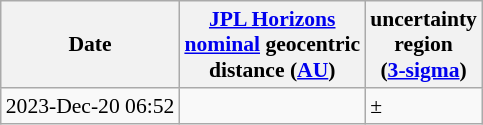<table class="wikitable" style="font-size: 0.9em;">
<tr>
<th>Date</th>
<th><a href='#'>JPL Horizons</a><br><a href='#'>nominal</a> geocentric<br>distance (<a href='#'>AU</a>)</th>
<th>uncertainty<br>region<br>(<a href='#'>3-sigma</a>)</th>
</tr>
<tr>
<td>2023-Dec-20 06:52</td>
<td></td>
<td>±</td>
</tr>
</table>
